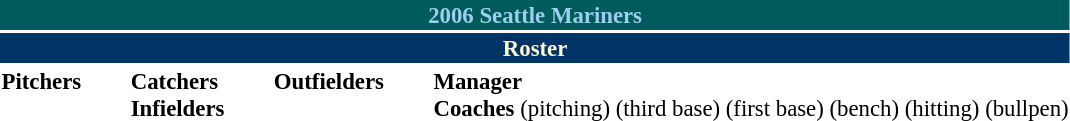<table class="toccolours" style="font-size: 95%;">
<tr>
<th colspan="10" style="background-color: #005c5c; color:#9ECEEE; text-align: center;">2006 Seattle Mariners</th>
</tr>
<tr>
<td colspan="10" style="background-color: #003366; color: #FFFDD0; text-align: center;"><strong>Roster</strong></td>
</tr>
<tr>
<td valign="top"><strong>Pitchers</strong><br>























</td>
<td width="25px"></td>
<td valign="top"><strong>Catchers</strong><br>


<strong>Infielders</strong>








</td>
<td width="25px"></td>
<td valign="top"><strong>Outfielders</strong><br>










</td>
<td width="25px"></td>
<td valign="top"><strong>Manager</strong><br>
<strong>Coaches</strong>
 (pitching)
 (third base)
 (first base)
 (bench)
 (hitting)
 (bullpen)</td>
</tr>
</table>
